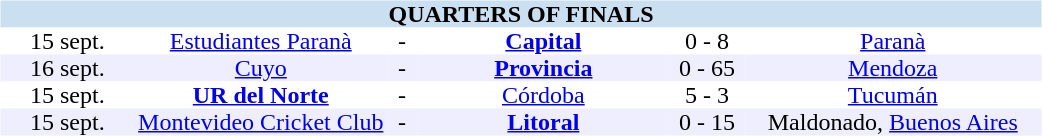<table table width=700>
<tr>
<td width=700 valign="top"><br><table border=0 cellspacing=0 cellpadding=0 style="font-size: 100%; border-collapse: collapse;" width=100%>
<tr bgcolor="#CADFF0">
<td style="font-size:100%"; align="center" colspan="6"><strong>QUARTERS OF FINALS</strong></td>
</tr>
<tr align=center bgcolor=#FFFFFF>
<td width=90>15 sept.</td>
<td width=170><a href='#'>Estudiantes Paranà</a></td>
<td width=20>-</td>
<td width=170><strong><a href='#'>Capital</a></strong></td>
<td width=50>0 - 8</td>
<td width=200><a href='#'>Paranà</a></td>
</tr>
<tr align=center bgcolor=#EEEEFF>
<td width=90>16 sept.</td>
<td width=170><a href='#'>Cuyo</a></td>
<td width=20>-</td>
<td width=170><strong><a href='#'>Provincia</a></strong></td>
<td width=50>0 - 65</td>
<td width=200><a href='#'>Mendoza</a></td>
</tr>
<tr align=center bgcolor=#FFFFFF>
<td width=90>15 sept.</td>
<td width=170><strong><a href='#'>UR del Norte</a></strong></td>
<td width=20>-</td>
<td width=170><a href='#'>Córdoba</a></td>
<td width=50>5 - 3</td>
<td width=200><a href='#'>Tucumán</a></td>
</tr>
<tr align=center bgcolor=#EEEEFF>
<td width=90>15 sept.</td>
<td width=170><a href='#'>Montevideo Cricket Club</a></td>
<td width=20>-</td>
<td width=170><strong><a href='#'>Litoral</a></strong></td>
<td width=50>0 - 15</td>
<td width=200>Maldonado, <a href='#'>Buenos Aires</a></td>
</tr>
</table>
</td>
</tr>
</table>
